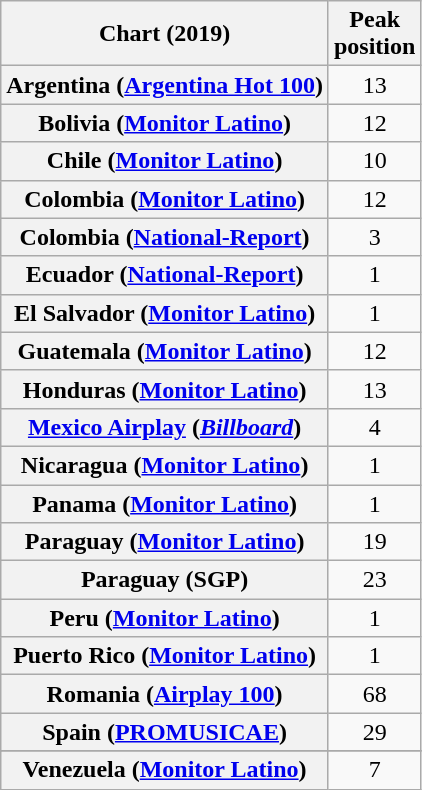<table class="wikitable sortable plainrowheaders" style="text-align:center">
<tr>
<th scope="col">Chart (2019)</th>
<th scope="col">Peak<br>position</th>
</tr>
<tr>
<th scope="row">Argentina (<a href='#'>Argentina Hot 100</a>)</th>
<td>13</td>
</tr>
<tr>
<th scope="row">Bolivia (<a href='#'>Monitor Latino</a>)</th>
<td>12</td>
</tr>
<tr>
<th scope="row">Chile (<a href='#'>Monitor Latino</a>)</th>
<td>10</td>
</tr>
<tr>
<th scope="row">Colombia (<a href='#'>Monitor Latino</a>)</th>
<td>12</td>
</tr>
<tr>
<th scope="row">Colombia (<a href='#'>National-Report</a>)</th>
<td>3</td>
</tr>
<tr>
<th scope="row">Ecuador (<a href='#'>National-Report</a>)</th>
<td>1</td>
</tr>
<tr>
<th scope="row">El Salvador (<a href='#'>Monitor Latino</a>)</th>
<td>1</td>
</tr>
<tr>
<th scope="row">Guatemala (<a href='#'>Monitor Latino</a>)</th>
<td>12</td>
</tr>
<tr>
<th scope="row">Honduras (<a href='#'>Monitor Latino</a>)</th>
<td>13</td>
</tr>
<tr>
<th scope="row"><a href='#'>Mexico Airplay</a> (<em><a href='#'>Billboard</a></em>)</th>
<td>4</td>
</tr>
<tr>
<th scope="row">Nicaragua (<a href='#'>Monitor Latino</a>)</th>
<td>1</td>
</tr>
<tr>
<th scope="row">Panama (<a href='#'>Monitor Latino</a>)</th>
<td>1</td>
</tr>
<tr>
<th scope="row">Paraguay (<a href='#'>Monitor Latino</a>)</th>
<td>19</td>
</tr>
<tr>
<th scope="row">Paraguay (SGP)</th>
<td>23</td>
</tr>
<tr>
<th scope="row">Peru (<a href='#'>Monitor Latino</a>)</th>
<td>1</td>
</tr>
<tr>
<th scope="row">Puerto Rico (<a href='#'>Monitor Latino</a>)</th>
<td>1</td>
</tr>
<tr>
<th scope="row">Romania (<a href='#'>Airplay 100</a>)</th>
<td>68</td>
</tr>
<tr>
<th scope="row">Spain (<a href='#'>PROMUSICAE</a>)</th>
<td>29</td>
</tr>
<tr>
</tr>
<tr>
</tr>
<tr>
</tr>
<tr>
</tr>
<tr>
</tr>
<tr>
<th scope="row">Venezuela (<a href='#'>Monitor Latino</a>)</th>
<td>7</td>
</tr>
</table>
